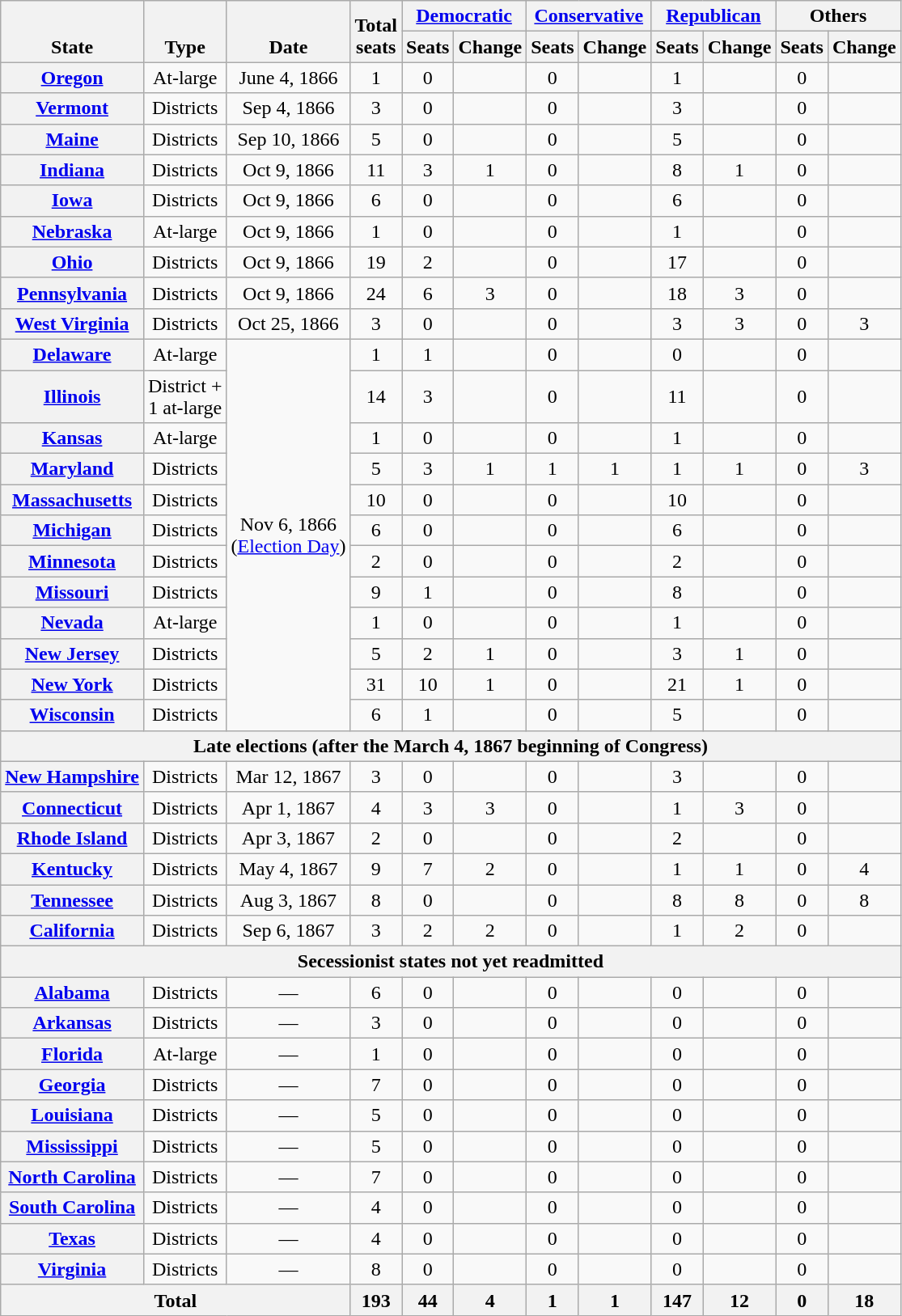<table class="wikitable sortable" style="text-align:center">
<tr valign=bottom>
<th rowspan=2>State</th>
<th rowspan=2>Type</th>
<th rowspan=2>Date</th>
<th rowspan=2>Total<br>seats</th>
<th colspan=2 ><a href='#'>Democratic</a></th>
<th colspan=2 ><a href='#'>Conservative</a></th>
<th colspan=2 ><a href='#'>Republican</a></th>
<th colspan=2>Others</th>
</tr>
<tr>
<th>Seats</th>
<th>Change</th>
<th>Seats</th>
<th>Change</th>
<th>Seats</th>
<th>Change</th>
<th>Seats</th>
<th>Change</th>
</tr>
<tr>
<th><a href='#'>Oregon</a></th>
<td>At-large</td>
<td>June 4, 1866</td>
<td>1</td>
<td>0</td>
<td></td>
<td>0</td>
<td></td>
<td>1</td>
<td></td>
<td>0</td>
<td data-sort-value=0></td>
</tr>
<tr>
<th><a href='#'>Vermont</a></th>
<td>Districts</td>
<td>Sep 4, 1866</td>
<td>3</td>
<td>0</td>
<td></td>
<td>0</td>
<td></td>
<td>3</td>
<td></td>
<td>0</td>
<td data-sort-value=0></td>
</tr>
<tr>
<th><a href='#'>Maine</a></th>
<td>Districts</td>
<td>Sep 10, 1866</td>
<td>5</td>
<td>0</td>
<td></td>
<td>0</td>
<td></td>
<td>5</td>
<td></td>
<td>0</td>
<td data-sort-value=0></td>
</tr>
<tr>
<th><a href='#'>Indiana</a></th>
<td>Districts</td>
<td>Oct 9, 1866</td>
<td>11</td>
<td>3</td>
<td> 1</td>
<td>0</td>
<td></td>
<td>8</td>
<td> 1</td>
<td>0</td>
<td data-sort-value=0></td>
</tr>
<tr>
<th><a href='#'>Iowa</a></th>
<td>Districts</td>
<td>Oct 9, 1866</td>
<td>6</td>
<td>0</td>
<td></td>
<td>0</td>
<td></td>
<td>6</td>
<td></td>
<td>0</td>
<td data-sort-value=0></td>
</tr>
<tr>
<th><a href='#'>Nebraska</a></th>
<td>At-large</td>
<td>Oct 9, 1866</td>
<td>1</td>
<td>0</td>
<td></td>
<td>0</td>
<td></td>
<td>1</td>
<td></td>
<td>0</td>
<td data-sort-value=0></td>
</tr>
<tr>
<th><a href='#'>Ohio</a></th>
<td>Districts</td>
<td>Oct 9, 1866</td>
<td>19</td>
<td>2</td>
<td></td>
<td>0</td>
<td></td>
<td>17</td>
<td></td>
<td>0</td>
<td data-sort-value=0></td>
</tr>
<tr>
<th><a href='#'>Pennsylvania</a></th>
<td>Districts</td>
<td>Oct 9, 1866</td>
<td>24</td>
<td>6</td>
<td> 3</td>
<td>0</td>
<td></td>
<td>18</td>
<td> 3</td>
<td>0</td>
<td data-sort-value=0></td>
</tr>
<tr>
<th><a href='#'>West Virginia</a></th>
<td>Districts</td>
<td>Oct 25, 1866</td>
<td>3</td>
<td>0</td>
<td></td>
<td>0</td>
<td></td>
<td>3</td>
<td> 3</td>
<td>0</td>
<td data-sort-value=-3> 3</td>
</tr>
<tr>
<th><a href='#'>Delaware</a></th>
<td>At-large</td>
<td data-sort-value="Nov 6, 1866" rowspan=12>Nov 6, 1866<br>(<a href='#'>Election Day</a>)</td>
<td>1</td>
<td>1</td>
<td></td>
<td>0</td>
<td></td>
<td>0</td>
<td></td>
<td>0</td>
<td data-sort-value=0></td>
</tr>
<tr>
<th><a href='#'>Illinois</a></th>
<td>District +<br>1 at-large</td>
<td>14</td>
<td>3</td>
<td></td>
<td>0</td>
<td></td>
<td>11</td>
<td></td>
<td>0</td>
<td data-sort-value=0></td>
</tr>
<tr>
<th><a href='#'>Kansas</a></th>
<td>At-large</td>
<td>1</td>
<td>0</td>
<td></td>
<td>0</td>
<td></td>
<td>1</td>
<td></td>
<td>0</td>
<td data-sort-value=0></td>
</tr>
<tr>
<th><a href='#'>Maryland</a></th>
<td>Districts</td>
<td>5</td>
<td>3</td>
<td> 1</td>
<td>1</td>
<td> 1</td>
<td>1</td>
<td> 1</td>
<td>0</td>
<td data-sort-value=-3> 3</td>
</tr>
<tr>
<th><a href='#'>Massachusetts</a></th>
<td>Districts</td>
<td>10</td>
<td>0</td>
<td></td>
<td>0</td>
<td></td>
<td>10</td>
<td></td>
<td>0</td>
<td data-sort-value=0></td>
</tr>
<tr>
<th><a href='#'>Michigan</a></th>
<td>Districts</td>
<td>6</td>
<td>0</td>
<td></td>
<td>0</td>
<td></td>
<td>6</td>
<td></td>
<td>0</td>
<td data-sort-value=0></td>
</tr>
<tr>
<th><a href='#'>Minnesota</a></th>
<td>Districts</td>
<td>2</td>
<td>0</td>
<td></td>
<td>0</td>
<td></td>
<td>2</td>
<td></td>
<td>0</td>
<td data-sort-value=0></td>
</tr>
<tr>
<th><a href='#'>Missouri</a></th>
<td>Districts</td>
<td>9</td>
<td>1</td>
<td></td>
<td>0</td>
<td></td>
<td>8</td>
<td></td>
<td>0</td>
<td data-sort-value=0></td>
</tr>
<tr>
<th><a href='#'>Nevada</a></th>
<td>At-large</td>
<td>1</td>
<td>0</td>
<td></td>
<td>0</td>
<td></td>
<td>1</td>
<td></td>
<td>0</td>
<td data-sort-value=0></td>
</tr>
<tr>
<th><a href='#'>New Jersey</a></th>
<td>Districts</td>
<td>5</td>
<td>2</td>
<td> 1</td>
<td>0</td>
<td></td>
<td>3</td>
<td> 1</td>
<td>0</td>
<td data-sort-value=0></td>
</tr>
<tr>
<th><a href='#'>New York</a></th>
<td>Districts</td>
<td>31</td>
<td>10</td>
<td> 1</td>
<td>0</td>
<td></td>
<td>21</td>
<td> 1</td>
<td>0</td>
<td data-sort-value=0></td>
</tr>
<tr>
<th><a href='#'>Wisconsin</a></th>
<td>Districts</td>
<td>6</td>
<td>1</td>
<td></td>
<td>0</td>
<td></td>
<td>5</td>
<td></td>
<td>0</td>
<td data-sort-value=0></td>
</tr>
<tr>
<th data-sort-value="March 5, 1867" colspan=12>Late elections (after the March 4, 1867 beginning of Congress)</th>
</tr>
<tr>
<th><a href='#'>New Hampshire</a></th>
<td>Districts</td>
<td>Mar 12, 1867</td>
<td>3</td>
<td>0</td>
<td></td>
<td>0</td>
<td></td>
<td>3</td>
<td></td>
<td>0</td>
<td data-sort-value=0></td>
</tr>
<tr>
<th><a href='#'>Connecticut</a></th>
<td>Districts</td>
<td>Apr 1, 1867</td>
<td>4</td>
<td>3</td>
<td> 3</td>
<td>0</td>
<td></td>
<td>1</td>
<td> 3</td>
<td>0</td>
<td data-sort-value=0></td>
</tr>
<tr>
<th><a href='#'>Rhode Island</a></th>
<td>Districts</td>
<td>Apr 3, 1867</td>
<td>2</td>
<td>0</td>
<td></td>
<td>0</td>
<td></td>
<td>2</td>
<td></td>
<td>0</td>
<td data-sort-value=0></td>
</tr>
<tr>
<th><a href='#'>Kentucky</a></th>
<td>Districts</td>
<td>May 4, 1867</td>
<td>9</td>
<td>7</td>
<td> 2</td>
<td>0</td>
<td></td>
<td>1</td>
<td> 1</td>
<td>0</td>
<td data-sort-value=-4> 4</td>
</tr>
<tr>
<th><a href='#'>Tennessee</a></th>
<td>Districts</td>
<td>Aug 3, 1867</td>
<td>8</td>
<td>0</td>
<td></td>
<td>0</td>
<td></td>
<td>8</td>
<td> 8</td>
<td>0</td>
<td data-sort-value=-8> 8</td>
</tr>
<tr>
<th><a href='#'>California</a></th>
<td>Districts</td>
<td>Sep 6, 1867</td>
<td>3</td>
<td>2</td>
<td> 2</td>
<td>0</td>
<td></td>
<td>1</td>
<td> 2</td>
<td>0</td>
<td data-sort-value=0></td>
</tr>
<tr>
<th colspan=12>Secessionist states not yet readmitted</th>
</tr>
<tr>
<th><a href='#'>Alabama</a></th>
<td>Districts</td>
<td>—</td>
<td>6</td>
<td>0</td>
<td></td>
<td>0</td>
<td></td>
<td>0</td>
<td></td>
<td>0</td>
<td data-sort-value=0></td>
</tr>
<tr>
<th><a href='#'>Arkansas</a></th>
<td>Districts</td>
<td>—</td>
<td>3</td>
<td>0</td>
<td></td>
<td>0</td>
<td></td>
<td>0</td>
<td></td>
<td>0</td>
<td data-sort-value=0></td>
</tr>
<tr>
<th><a href='#'>Florida</a></th>
<td>At-large</td>
<td>—</td>
<td>1</td>
<td>0</td>
<td></td>
<td>0</td>
<td></td>
<td>0</td>
<td></td>
<td>0</td>
<td data-sort-value=0></td>
</tr>
<tr>
<th><a href='#'>Georgia</a></th>
<td>Districts</td>
<td>—</td>
<td>7</td>
<td>0</td>
<td></td>
<td>0</td>
<td></td>
<td>0</td>
<td></td>
<td>0</td>
<td data-sort-value=0></td>
</tr>
<tr>
<th><a href='#'>Louisiana</a></th>
<td>Districts</td>
<td>—</td>
<td>5</td>
<td>0</td>
<td></td>
<td>0</td>
<td></td>
<td>0</td>
<td></td>
<td>0</td>
<td data-sort-value=0></td>
</tr>
<tr>
<th><a href='#'>Mississippi</a></th>
<td>Districts</td>
<td>—</td>
<td>5</td>
<td>0</td>
<td></td>
<td>0</td>
<td></td>
<td>0</td>
<td></td>
<td>0</td>
<td data-sort-value=0></td>
</tr>
<tr>
<th><a href='#'>North Carolina</a></th>
<td>Districts</td>
<td>—</td>
<td>7</td>
<td>0</td>
<td></td>
<td>0</td>
<td></td>
<td>0</td>
<td></td>
<td>0</td>
<td data-sort-value=0></td>
</tr>
<tr>
<th><a href='#'>South Carolina</a></th>
<td>Districts</td>
<td>—</td>
<td>4</td>
<td>0</td>
<td></td>
<td>0</td>
<td></td>
<td>0</td>
<td></td>
<td>0</td>
<td data-sort-value=0></td>
</tr>
<tr>
<th><a href='#'>Texas</a></th>
<td>Districts</td>
<td>—</td>
<td>4</td>
<td>0</td>
<td></td>
<td>0</td>
<td></td>
<td>0</td>
<td></td>
<td>0</td>
<td data-sort-value=0></td>
</tr>
<tr>
<th><a href='#'>Virginia</a></th>
<td>Districts</td>
<td>—</td>
<td>8</td>
<td>0</td>
<td></td>
<td>0</td>
<td></td>
<td>0</td>
<td></td>
<td>0</td>
<td data-sort-value=0></td>
</tr>
<tr>
<th colspan=3>Total</th>
<th>193</th>
<th>44<br></th>
<th> 4</th>
<th>1<br></th>
<th> 1</th>
<th>147<br></th>
<th> 12</th>
<th>0<br></th>
<th> 18</th>
</tr>
</table>
